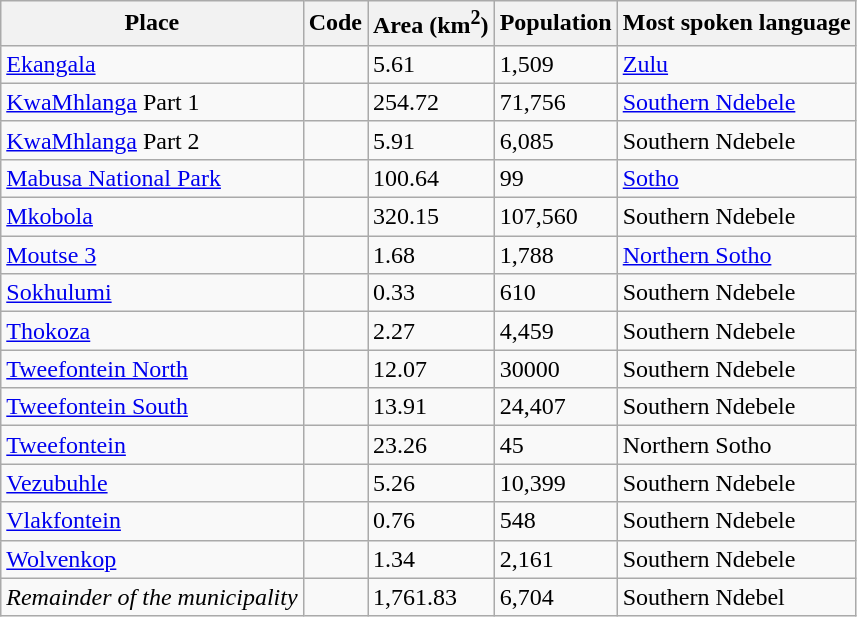<table class="wikitable sortable">
<tr>
<th>Place</th>
<th>Code</th>
<th>Area (km<sup>2</sup>)</th>
<th>Population</th>
<th>Most spoken language</th>
</tr>
<tr>
<td><a href='#'>Ekangala</a></td>
<td></td>
<td>5.61</td>
<td>1,509</td>
<td><a href='#'>Zulu</a></td>
</tr>
<tr>
<td><a href='#'>KwaMhlanga</a> Part 1</td>
<td></td>
<td>254.72</td>
<td>71,756</td>
<td><a href='#'>Southern Ndebele</a></td>
</tr>
<tr>
<td><a href='#'>KwaMhlanga</a> Part 2</td>
<td></td>
<td>5.91</td>
<td>6,085</td>
<td>Southern Ndebele</td>
</tr>
<tr>
<td><a href='#'>Mabusa National Park</a></td>
<td></td>
<td>100.64</td>
<td>99</td>
<td><a href='#'>Sotho</a></td>
</tr>
<tr>
<td><a href='#'>Mkobola</a></td>
<td></td>
<td>320.15</td>
<td>107,560</td>
<td>Southern Ndebele</td>
</tr>
<tr>
<td><a href='#'>Moutse 3</a></td>
<td></td>
<td>1.68</td>
<td>1,788</td>
<td><a href='#'>Northern Sotho</a></td>
</tr>
<tr>
<td><a href='#'>Sokhulumi</a></td>
<td></td>
<td>0.33</td>
<td>610</td>
<td>Southern Ndebele</td>
</tr>
<tr>
<td><a href='#'>Thokoza</a></td>
<td></td>
<td>2.27</td>
<td>4,459</td>
<td>Southern Ndebele</td>
</tr>
<tr>
<td><a href='#'>Tweefontein North</a></td>
<td></td>
<td>12.07</td>
<td>30000</td>
<td>Southern Ndebele</td>
</tr>
<tr>
<td><a href='#'>Tweefontein South</a></td>
<td></td>
<td>13.91</td>
<td>24,407</td>
<td>Southern Ndebele</td>
</tr>
<tr>
<td><a href='#'>Tweefontein</a></td>
<td></td>
<td>23.26</td>
<td>45</td>
<td>Northern Sotho</td>
</tr>
<tr>
<td><a href='#'>Vezubuhle</a></td>
<td></td>
<td>5.26</td>
<td>10,399</td>
<td>Southern Ndebele</td>
</tr>
<tr>
<td><a href='#'>Vlakfontein</a></td>
<td></td>
<td>0.76</td>
<td>548</td>
<td>Southern Ndebele</td>
</tr>
<tr>
<td><a href='#'>Wolvenkop</a></td>
<td></td>
<td>1.34</td>
<td>2,161</td>
<td>Southern Ndebele</td>
</tr>
<tr>
<td><em>Remainder of the municipality</em></td>
<td></td>
<td>1,761.83</td>
<td>6,704</td>
<td>Southern Ndebel</td>
</tr>
</table>
